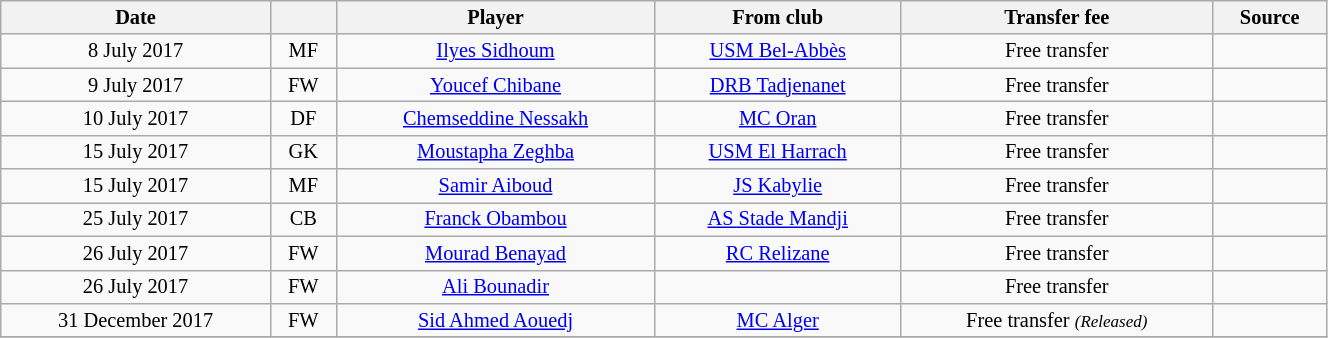<table class="wikitable sortable" style="width:70%; text-align:center; font-size:85%; text-align:centre;">
<tr>
<th>Date</th>
<th></th>
<th>Player</th>
<th>From club</th>
<th>Transfer fee</th>
<th>Source</th>
</tr>
<tr>
<td>8 July 2017</td>
<td>MF</td>
<td> <a href='#'>Ilyes Sidhoum</a></td>
<td><a href='#'>USM Bel-Abbès</a></td>
<td>Free transfer</td>
<td></td>
</tr>
<tr>
<td>9 July 2017</td>
<td>FW</td>
<td> <a href='#'>Youcef Chibane</a></td>
<td><a href='#'>DRB Tadjenanet</a></td>
<td>Free transfer</td>
<td></td>
</tr>
<tr>
<td>10 July 2017</td>
<td>DF</td>
<td> <a href='#'>Chemseddine Nessakh</a></td>
<td><a href='#'>MC Oran</a></td>
<td>Free transfer</td>
<td></td>
</tr>
<tr>
<td>15 July 2017</td>
<td>GK</td>
<td> <a href='#'>Moustapha Zeghba</a></td>
<td><a href='#'>USM El Harrach</a></td>
<td>Free transfer</td>
<td></td>
</tr>
<tr>
<td>15 July 2017</td>
<td>MF</td>
<td> <a href='#'>Samir Aiboud</a></td>
<td><a href='#'>JS Kabylie</a></td>
<td>Free transfer</td>
<td></td>
</tr>
<tr>
<td>25 July 2017</td>
<td>CB</td>
<td> <a href='#'>Franck Obambou</a></td>
<td> <a href='#'>AS Stade Mandji</a></td>
<td>Free transfer</td>
<td></td>
</tr>
<tr>
<td>26 July 2017</td>
<td>FW</td>
<td> <a href='#'>Mourad Benayad</a></td>
<td><a href='#'>RC Relizane</a></td>
<td>Free transfer</td>
<td></td>
</tr>
<tr>
<td>26 July 2017</td>
<td>FW</td>
<td> <a href='#'>Ali Bounadir</a></td>
<td></td>
<td>Free transfer</td>
<td></td>
</tr>
<tr>
<td>31 December 2017</td>
<td>FW</td>
<td> <a href='#'>Sid Ahmed Aouedj</a></td>
<td><a href='#'>MC Alger</a></td>
<td>Free transfer <small><em>(Released)</em></small></td>
<td></td>
</tr>
<tr>
</tr>
</table>
